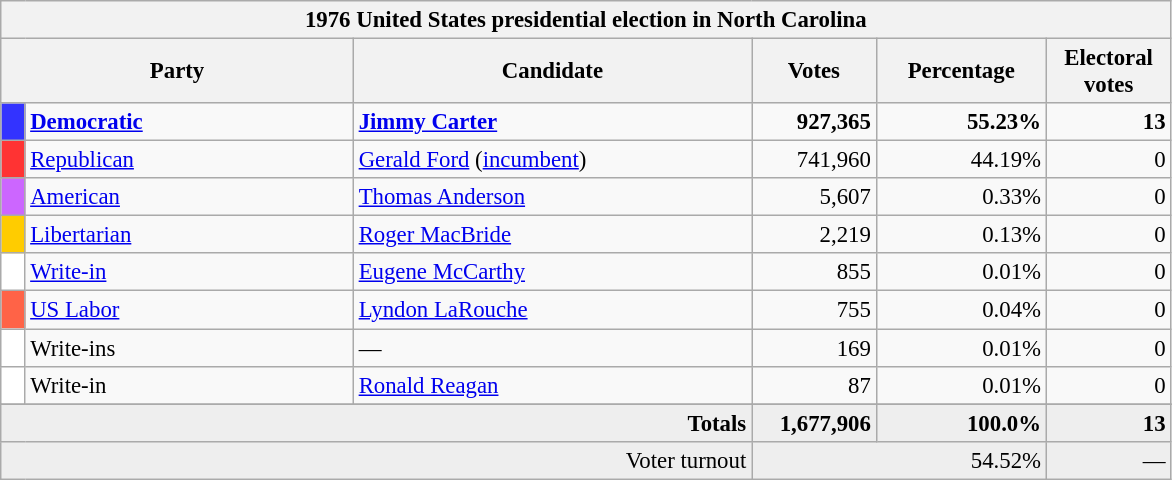<table class="wikitable" style="font-size: 95%;">
<tr>
<th colspan="6">1976 United States presidential election in North Carolina</th>
</tr>
<tr>
<th colspan="2" style="width: 15em">Party</th>
<th style="width: 17em">Candidate</th>
<th style="width: 5em">Votes</th>
<th style="width: 7em">Percentage</th>
<th style="width: 5em">Electoral votes</th>
</tr>
<tr>
<th style="background-color:#3333FF; width: 3px"></th>
<td style="width: 130px"><strong><a href='#'>Democratic</a></strong></td>
<td><strong><a href='#'>Jimmy Carter</a></strong></td>
<td align="right"><strong>927,365</strong></td>
<td align="right"><strong>55.23%</strong></td>
<td align="right"><strong>13</strong></td>
</tr>
<tr \>
<th style="background-color:#FF3333; width: 3px"></th>
<td style="width: 130px"><a href='#'>Republican</a></td>
<td><a href='#'>Gerald Ford</a> (<a href='#'>incumbent</a>)</td>
<td align="right">741,960</td>
<td align="right">44.19%</td>
<td align="right">0</td>
</tr>
<tr>
<th style="background-color:#CC66FF; width: 3px"></th>
<td style="width: 130px"><a href='#'>American</a></td>
<td><a href='#'>Thomas Anderson</a></td>
<td align="right">5,607</td>
<td align="right">0.33%</td>
<td align="right">0</td>
</tr>
<tr>
<th style="background-color:#FFCC00; width: 3px"></th>
<td style="width: 130px"><a href='#'>Libertarian</a></td>
<td><a href='#'>Roger MacBride</a></td>
<td align="right">2,219</td>
<td align="right">0.13%</td>
<td align="right">0</td>
</tr>
<tr>
<th style="background-color:#FFFFFF; width: 3px"></th>
<td style="width: 130px"><a href='#'>Write-in</a></td>
<td><a href='#'>Eugene McCarthy</a></td>
<td align="right">855</td>
<td align="right">0.01%</td>
<td align="right">0</td>
</tr>
<tr>
<th style="background-color:#FF6347; width: 3px"></th>
<td style="width: 130px"><a href='#'>US Labor</a></td>
<td><a href='#'>Lyndon LaRouche</a></td>
<td align="right">755</td>
<td align="right">0.04%</td>
<td align="right">0</td>
</tr>
<tr>
<th style="background-color:#FFFFFF; width: 3px"></th>
<td style="width: 130px">Write-ins</td>
<td>—</td>
<td align="right">169</td>
<td align="right">0.01%</td>
<td align="right">0</td>
</tr>
<tr>
<th style="background-color:#FFFFFF; width: 3px"></th>
<td style="width: 130px">Write-in</td>
<td><a href='#'>Ronald Reagan</a></td>
<td align="right">87</td>
<td align="right">0.01%</td>
<td align="right">0</td>
</tr>
<tr>
</tr>
<tr bgcolor="#EEEEEE">
<td colspan="3" align="right"><strong>Totals</strong></td>
<td align="right"><strong>1,677,906</strong></td>
<td align="right"><strong>100.0%</strong></td>
<td align="right"><strong>13</strong></td>
</tr>
<tr bgcolor="#EEEEEE">
<td colspan="3" align="right">Voter turnout</td>
<td colspan="2" align="right">54.52%</td>
<td align="right">—</td>
</tr>
</table>
